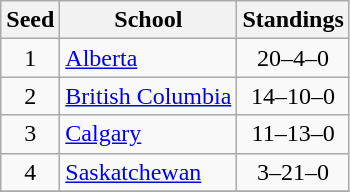<table class="wikitable">
<tr>
<th>Seed</th>
<th>School</th>
<th>Standings</th>
</tr>
<tr>
<td align=center>1</td>
<td><a href='#'>Alberta</a></td>
<td align=center>20–4–0</td>
</tr>
<tr>
<td align=center>2</td>
<td><a href='#'>British Columbia</a></td>
<td align=center>14–10–0</td>
</tr>
<tr>
<td align=center>3</td>
<td><a href='#'>Calgary</a></td>
<td align=center>11–13–0</td>
</tr>
<tr>
<td align=center>4</td>
<td><a href='#'>Saskatchewan</a></td>
<td align=center>3–21–0</td>
</tr>
<tr>
</tr>
</table>
